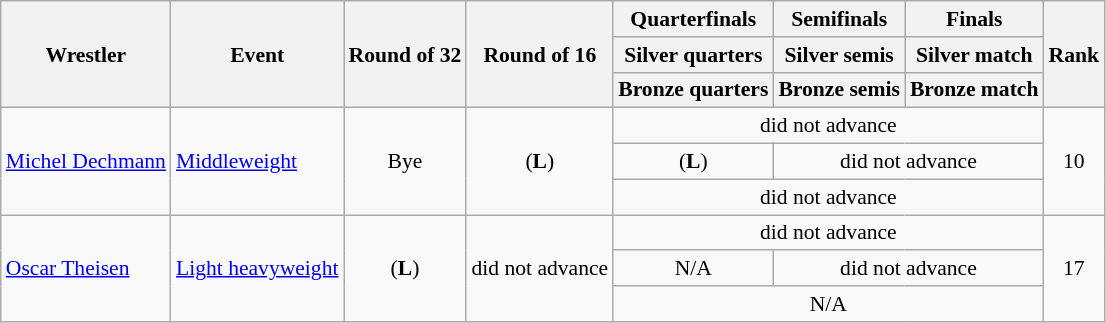<table class=wikitable style="font-size:90%">
<tr>
<th rowspan=3>Wrestler</th>
<th rowspan=3>Event</th>
<th rowspan=3>Round of 32</th>
<th rowspan=3>Round of 16</th>
<th>Quarterfinals</th>
<th>Semifinals</th>
<th>Finals</th>
<th rowspan=3>Rank</th>
</tr>
<tr>
<th>Silver quarters</th>
<th>Silver semis</th>
<th>Silver match</th>
</tr>
<tr>
<th>Bronze quarters</th>
<th>Bronze semis</th>
<th>Bronze match</th>
</tr>
<tr>
<td rowspan=3><a href='#'>Michel Dechmann</a></td>
<td rowspan=3><a href='#'>Middleweight</a></td>
<td align=center rowspan=3>Bye</td>
<td align=center rowspan=3> (<strong>L</strong>)</td>
<td align=center colspan=3>did not advance</td>
<td align=center rowspan=3>10</td>
</tr>
<tr>
<td align=center> (<strong>L</strong>)</td>
<td align=center colspan=2>did not advance</td>
</tr>
<tr>
<td align=center colspan=3>did not advance</td>
</tr>
<tr>
<td rowspan=3><a href='#'>Oscar Theisen</a></td>
<td rowspan=3><a href='#'>Light heavyweight</a></td>
<td align=center rowspan=3> (<strong>L</strong>)</td>
<td align=center rowspan=3>did not advance</td>
<td align=center colspan=3>did not advance</td>
<td align=center rowspan=3>17</td>
</tr>
<tr>
<td align=center>N/A</td>
<td align=center colspan=2>did not advance</td>
</tr>
<tr>
<td align=center colspan=3>N/A</td>
</tr>
</table>
